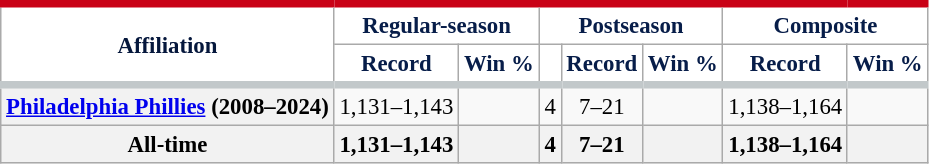<table class="wikitable sortable plainrowheaders" style="font-size: 95%; text-align:center;">
<tr>
<th rowspan="2" scope="col" style="background-color:#ffffff; border-top:#C90116 5px solid; border-bottom:#c2c8ca 5px solid; color:#05173c">Affiliation</th>
<th colspan="2" scope="col" style="background-color:#ffffff; border-top:#C90116 5px solid; color:#071d49">Regular-season</th>
<th colspan="3" scope="col" style="background-color:#ffffff; border-top:#C90116 5px solid; color:#071d49">Postseason</th>
<th colspan="2" scope="col" style="background-color:#ffffff; border-top:#C90116 5px solid; color:#071d49">Composite</th>
</tr>
<tr>
<th scope="col" style="background-color:#ffffff; border-bottom:#c2c8ca 5px solid; color:#071d49">Record</th>
<th scope="col" style="background-color:#ffffff; border-bottom:#c2c8ca 5px solid; color:#071d49">Win %</th>
<th scope="col" style="background-color:#ffffff; border-bottom:#c2c8ca 5px solid; color:#071d49"></th>
<th scope="col" style="background-color:#ffffff; border-bottom:#c2c8ca 5px solid; color:#071d49">Record</th>
<th scope="col" style="background-color:#ffffff; border-bottom:#c2c8ca 5px solid; color:#071d49">Win %</th>
<th scope="col" style="background-color:#ffffff; border-bottom:#c2c8ca 5px solid; color:#071d49">Record</th>
<th scope="col" style="background-color:#ffffff; border-bottom:#c2c8ca 5px solid; color:#071d49">Win %</th>
</tr>
<tr>
<th scope="row"><a href='#'>Philadelphia Phillies</a> (2008–2024)</th>
<td>1,131–1,143</td>
<td></td>
<td>4</td>
<td>7–21</td>
<td></td>
<td>1,138–1,164</td>
<td></td>
</tr>
<tr>
<th scope="row"><strong>All-time</strong></th>
<th>1,131–1,143</th>
<th></th>
<th>4</th>
<th>7–21</th>
<th></th>
<th>1,138–1,164</th>
<th></th>
</tr>
</table>
